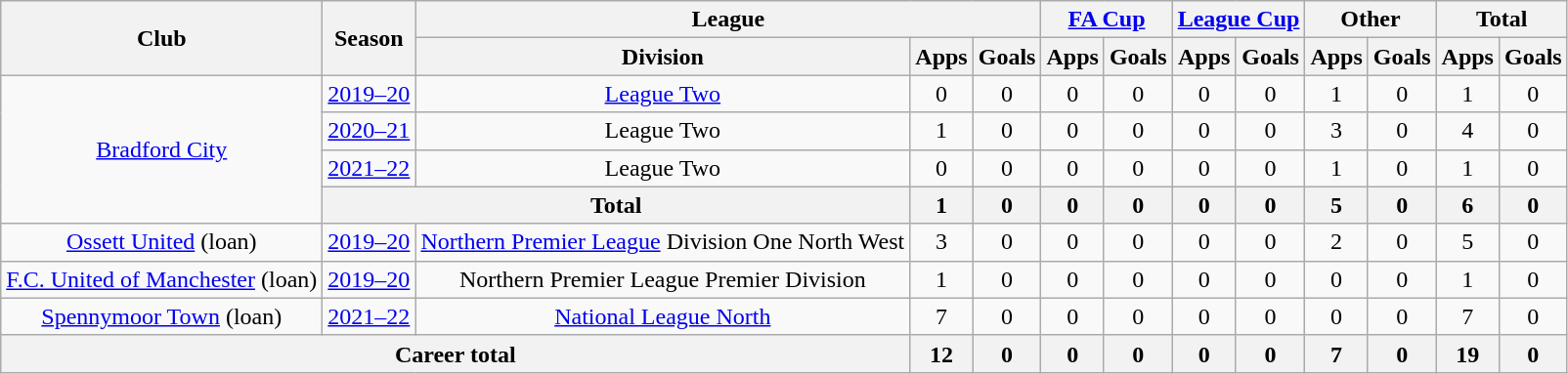<table class=wikitable style="text-align: center">
<tr>
<th rowspan=2>Club</th>
<th rowspan=2>Season</th>
<th colspan=3>League</th>
<th colspan=2><a href='#'>FA Cup</a></th>
<th colspan=2><a href='#'>League Cup</a></th>
<th colspan=2>Other</th>
<th colspan=2>Total</th>
</tr>
<tr>
<th>Division</th>
<th>Apps</th>
<th>Goals</th>
<th>Apps</th>
<th>Goals</th>
<th>Apps</th>
<th>Goals</th>
<th>Apps</th>
<th>Goals</th>
<th>Apps</th>
<th>Goals</th>
</tr>
<tr>
<td rowspan=4><a href='#'>Bradford City</a></td>
<td><a href='#'>2019–20</a></td>
<td><a href='#'>League Two</a></td>
<td>0</td>
<td>0</td>
<td>0</td>
<td>0</td>
<td>0</td>
<td>0</td>
<td>1</td>
<td>0</td>
<td>1</td>
<td>0</td>
</tr>
<tr>
<td><a href='#'>2020–21</a></td>
<td>League Two</td>
<td>1</td>
<td>0</td>
<td>0</td>
<td>0</td>
<td>0</td>
<td>0</td>
<td>3</td>
<td>0</td>
<td>4</td>
<td>0</td>
</tr>
<tr>
<td><a href='#'>2021–22</a></td>
<td>League Two</td>
<td>0</td>
<td>0</td>
<td>0</td>
<td>0</td>
<td>0</td>
<td>0</td>
<td>1</td>
<td>0</td>
<td>1</td>
<td>0</td>
</tr>
<tr>
<th colspan=2>Total</th>
<th>1</th>
<th>0</th>
<th>0</th>
<th>0</th>
<th>0</th>
<th>0</th>
<th>5</th>
<th>0</th>
<th>6</th>
<th>0</th>
</tr>
<tr>
<td><a href='#'>Ossett United</a> (loan)</td>
<td><a href='#'>2019–20</a></td>
<td><a href='#'>Northern Premier League</a> Division One North West</td>
<td>3</td>
<td>0</td>
<td>0</td>
<td>0</td>
<td>0</td>
<td>0</td>
<td>2</td>
<td>0</td>
<td>5</td>
<td>0</td>
</tr>
<tr>
<td><a href='#'>F.C. United of Manchester</a> (loan)</td>
<td><a href='#'>2019–20</a></td>
<td>Northern Premier League Premier Division</td>
<td>1</td>
<td>0</td>
<td>0</td>
<td>0</td>
<td>0</td>
<td>0</td>
<td>0</td>
<td>0</td>
<td>1</td>
<td>0</td>
</tr>
<tr>
<td><a href='#'>Spennymoor Town</a> (loan)</td>
<td><a href='#'>2021–22</a></td>
<td><a href='#'>National League North</a></td>
<td>7</td>
<td>0</td>
<td>0</td>
<td>0</td>
<td>0</td>
<td>0</td>
<td>0</td>
<td>0</td>
<td>7</td>
<td>0</td>
</tr>
<tr>
<th colspan=3>Career total</th>
<th>12</th>
<th>0</th>
<th>0</th>
<th>0</th>
<th>0</th>
<th>0</th>
<th>7</th>
<th>0</th>
<th>19</th>
<th>0</th>
</tr>
</table>
